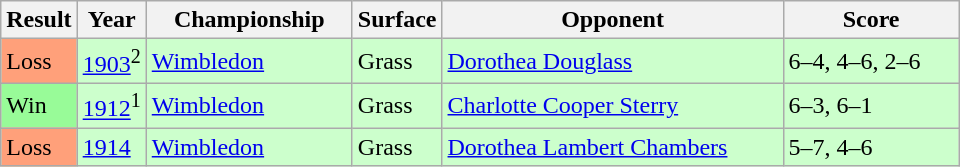<table class="sortable wikitable">
<tr>
<th style="width:40px">Result</th>
<th style="width:30px">Year</th>
<th style="width:130px">Championship</th>
<th style="width:50px">Surface</th>
<th style="width:220px">Opponent</th>
<th style="width:110px" class="unsortable">Score</th>
</tr>
<tr style="background:#cfc">
<td style="background:#ffa07a;">Loss</td>
<td><a href='#'>1903</a><sup>2</sup></td>
<td><a href='#'>Wimbledon</a></td>
<td>Grass</td>
<td> <a href='#'>Dorothea Douglass</a></td>
<td>6–4, 4–6, 2–6</td>
</tr>
<tr style="background:#cfc">
<td style="background:#98fb98;">Win</td>
<td><a href='#'>1912</a><sup>1</sup></td>
<td><a href='#'>Wimbledon</a></td>
<td>Grass</td>
<td> <a href='#'>Charlotte Cooper Sterry</a></td>
<td>6–3, 6–1</td>
</tr>
<tr style="background:#cfc">
<td style="background:#ffa07a;">Loss</td>
<td><a href='#'>1914</a></td>
<td><a href='#'>Wimbledon</a></td>
<td>Grass</td>
<td> <a href='#'>Dorothea Lambert Chambers</a></td>
<td>5–7, 4–6</td>
</tr>
</table>
